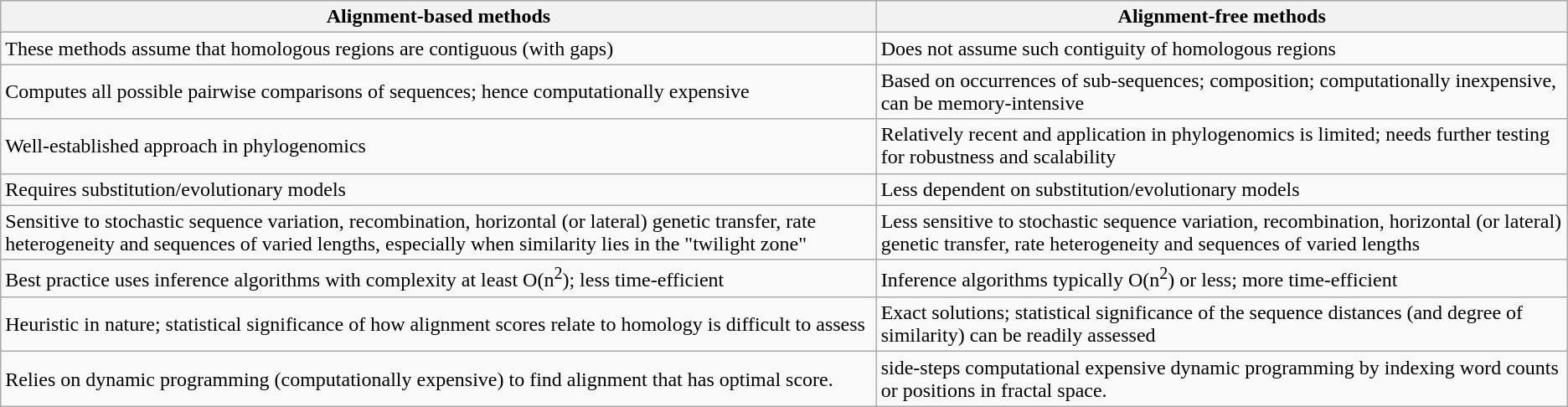<table class="wikitable">
<tr>
<th>Alignment-based methods</th>
<th>Alignment-free methods</th>
</tr>
<tr>
<td>These methods assume that homologous regions are contiguous (with gaps)</td>
<td>Does not assume such contiguity of homologous regions</td>
</tr>
<tr>
<td>Computes all possible pairwise comparisons of sequences; hence computationally expensive</td>
<td>Based on occurrences of sub-sequences; composition; computationally inexpensive, can be memory-intensive</td>
</tr>
<tr>
<td>Well-established approach in phylogenomics</td>
<td>Relatively recent and application in phylogenomics is limited; needs further testing for robustness and scalability</td>
</tr>
<tr>
<td>Requires substitution/evolutionary models</td>
<td>Less dependent on substitution/evolutionary models</td>
</tr>
<tr>
<td>Sensitive to stochastic sequence variation, recombination, horizontal (or lateral) genetic transfer, rate heterogeneity and sequences of varied lengths, especially when similarity lies in the "twilight zone"</td>
<td>Less sensitive to stochastic sequence variation, recombination, horizontal (or lateral) genetic transfer, rate heterogeneity and sequences of varied lengths</td>
</tr>
<tr>
<td>Best practice uses inference algorithms with complexity at least O(n<sup>2</sup>); less time-efficient</td>
<td>Inference algorithms typically O(n<sup>2</sup>) or less; more time-efficient</td>
</tr>
<tr>
<td>Heuristic in nature; statistical significance of how alignment scores relate to homology is difficult to assess</td>
<td>Exact solutions; statistical significance of the sequence distances (and degree of similarity) can be readily assessed</td>
</tr>
<tr>
<td>Relies on dynamic programming (computationally expensive) to find alignment that has optimal score.</td>
<td>side-steps computational expensive dynamic programming by indexing word counts or positions in fractal space.</td>
</tr>
</table>
